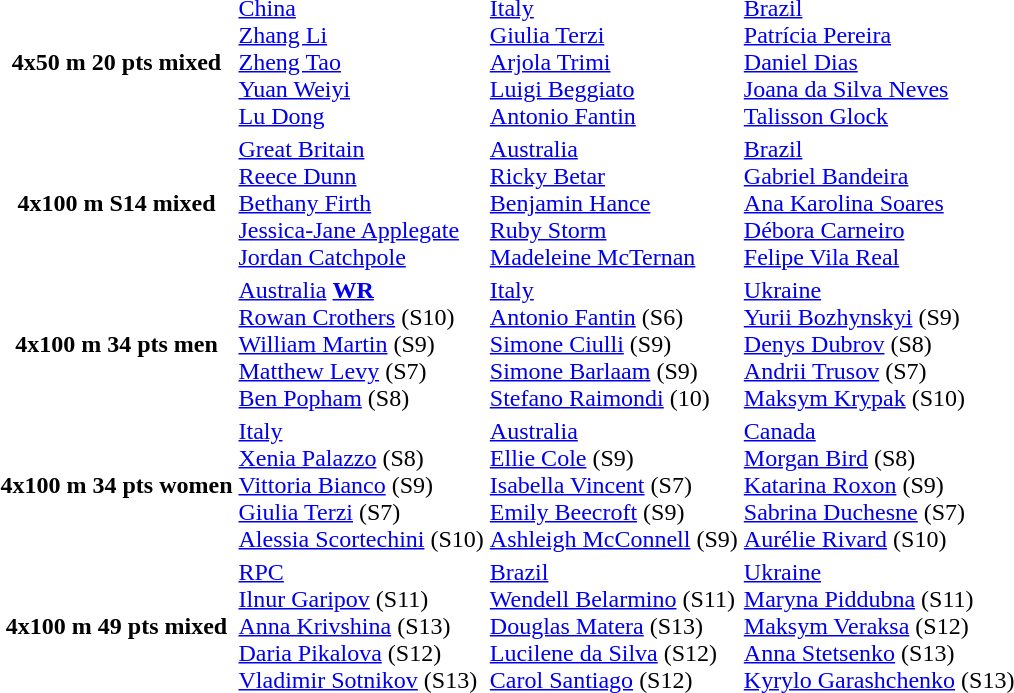<table>
<tr>
<th>4x50 m 20 pts mixed</th>
<td> <a href='#'>China</a><br><a href='#'>Zhang Li</a><br><a href='#'>Zheng Tao</a><br><a href='#'>Yuan Weiyi</a><br><a href='#'>Lu Dong</a></td>
<td> <a href='#'>Italy</a><br><a href='#'>Giulia Terzi</a><br><a href='#'>Arjola Trimi</a><br><a href='#'>Luigi Beggiato</a><br><a href='#'>Antonio Fantin</a></td>
<td> <a href='#'>Brazil</a><br><a href='#'>Patrícia Pereira</a><br><a href='#'>Daniel Dias</a><br><a href='#'>Joana da Silva Neves</a><br><a href='#'>Talisson Glock</a></td>
</tr>
<tr>
<th>4x100 m S14 mixed</th>
<td> <a href='#'>Great Britain</a><br><a href='#'>Reece Dunn</a><br><a href='#'>Bethany Firth</a><br><a href='#'>Jessica-Jane Applegate</a><br><a href='#'>Jordan Catchpole</a></td>
<td> <a href='#'>Australia</a><br><a href='#'>Ricky Betar</a><br><a href='#'>Benjamin Hance</a><br><a href='#'>Ruby Storm</a><br><a href='#'>Madeleine McTernan</a></td>
<td> <a href='#'>Brazil</a><br><a href='#'>Gabriel Bandeira</a><br><a href='#'>Ana Karolina Soares</a><br><a href='#'>Débora Carneiro</a><br><a href='#'>Felipe Vila Real</a></td>
</tr>
<tr>
<th>4x100 m 34 pts men</th>
<td> <a href='#'>Australia</a> <a href='#'><strong>WR</strong></a><br><a href='#'>Rowan Crothers</a> (S10)<br><a href='#'>William Martin</a> (S9)<br><a href='#'>Matthew Levy</a> (S7)<br><a href='#'>Ben Popham</a> (S8)</td>
<td> <a href='#'>Italy</a><br><a href='#'>Antonio Fantin</a> (S6)<br><a href='#'>Simone Ciulli</a> (S9)<br><a href='#'>Simone Barlaam</a> (S9)<br><a href='#'>Stefano Raimondi</a> (10)</td>
<td> <a href='#'>Ukraine</a><br><a href='#'>Yurii Bozhynskyi</a> (S9)<br><a href='#'>Denys Dubrov</a> (S8)<br><a href='#'>Andrii Trusov</a> (S7)<br><a href='#'>Maksym Krypak</a> (S10)</td>
</tr>
<tr>
<th>4x100 m 34 pts women</th>
<td> <a href='#'>Italy</a><br><a href='#'>Xenia Palazzo</a> (S8)<br><a href='#'>Vittoria Bianco</a> (S9)<br><a href='#'>Giulia Terzi</a> (S7)<br><a href='#'>Alessia Scortechini</a> (S10)</td>
<td> <a href='#'>Australia</a><br><a href='#'>Ellie Cole</a> (S9)<br><a href='#'>Isabella Vincent</a> (S7)<br><a href='#'>Emily Beecroft</a> (S9)<br><a href='#'>Ashleigh McConnell</a> (S9)</td>
<td> <a href='#'>Canada</a><br><a href='#'>Morgan Bird</a> (S8)<br><a href='#'>Katarina Roxon</a> (S9)<br><a href='#'>Sabrina Duchesne</a> (S7)<br><a href='#'>Aurélie Rivard</a> (S10)</td>
</tr>
<tr>
<th>4x100 m 49 pts mixed</th>
<td> <a href='#'>RPC</a><br><a href='#'>Ilnur Garipov</a> (S11)<br><a href='#'>Anna Krivshina</a> (S13)<br><a href='#'>Daria Pikalova</a> (S12)<br><a href='#'>Vladimir Sotnikov</a> (S13)</td>
<td> <a href='#'>Brazil</a><br><a href='#'>Wendell Belarmino</a> (S11)<br><a href='#'>Douglas Matera</a> (S13)<br><a href='#'>Lucilene da Silva</a> (S12)<br><a href='#'>Carol Santiago</a> (S12)</td>
<td> <a href='#'>Ukraine</a><br><a href='#'>Maryna Piddubna</a> (S11)<br><a href='#'>Maksym Veraksa</a> (S12)<br><a href='#'>Anna Stetsenko</a> (S13)<br><a href='#'>Kyrylo Garashchenko</a> (S13)</td>
</tr>
</table>
